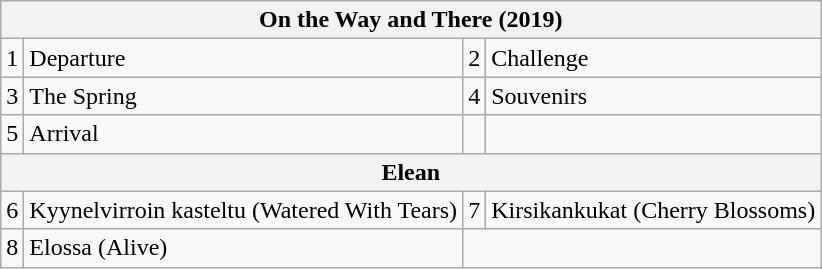<table class="wikitable">
<tr style="text-align:center;">
<th colspan="4">On the Way and There (2019)</th>
</tr>
<tr>
<td>1</td>
<td>Departure</td>
<td>2</td>
<td>Challenge</td>
</tr>
<tr>
<td>3</td>
<td>The Spring</td>
<td>4</td>
<td>Souvenirs</td>
</tr>
<tr>
<td>5</td>
<td>Arrival</td>
<td> </td>
<td> </td>
</tr>
<tr style="text-align:center;">
<th colspan="4">Elean</th>
</tr>
<tr>
<td>6</td>
<td>Kyynelvirroin kasteltu (Watered With Tears)</td>
<td>7</td>
<td>Kirsikankukat (Cherry Blossoms)</td>
</tr>
<tr>
<td>8</td>
<td>Elossa (Alive)</td>
</tr>
</table>
